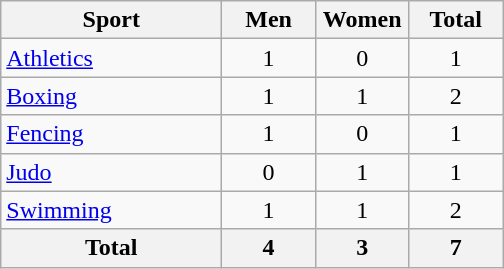<table class="wikitable sortable" style="text-align:center;">
<tr>
<th width=140>Sport</th>
<th width=55>Men</th>
<th width=55>Women</th>
<th width=55>Total</th>
</tr>
<tr>
<td align=left><a href='#'>Athletics</a></td>
<td>1</td>
<td>0</td>
<td>1</td>
</tr>
<tr>
<td align=left><a href='#'>Boxing</a></td>
<td>1</td>
<td>1</td>
<td>2</td>
</tr>
<tr>
<td align=left><a href='#'>Fencing</a></td>
<td>1</td>
<td>0</td>
<td>1</td>
</tr>
<tr>
<td align=left><a href='#'>Judo</a></td>
<td>0</td>
<td>1</td>
<td>1</td>
</tr>
<tr>
<td align=left><a href='#'>Swimming</a></td>
<td>1</td>
<td>1</td>
<td>2</td>
</tr>
<tr>
<th>Total</th>
<th>4</th>
<th>3</th>
<th>7</th>
</tr>
</table>
